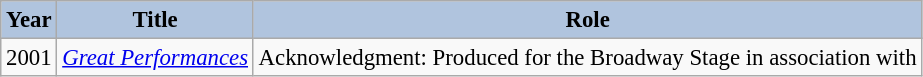<table class="wikitable" style="font-size:95%;">
<tr>
<th style="background:#B0C4DE;">Year</th>
<th style="background:#B0C4DE;">Title</th>
<th style="background:#B0C4DE;">Role</th>
</tr>
<tr>
<td>2001</td>
<td><em><a href='#'>Great Performances</a></em></td>
<td>Acknowledgment: Produced for the Broadway Stage in association with</td>
</tr>
</table>
